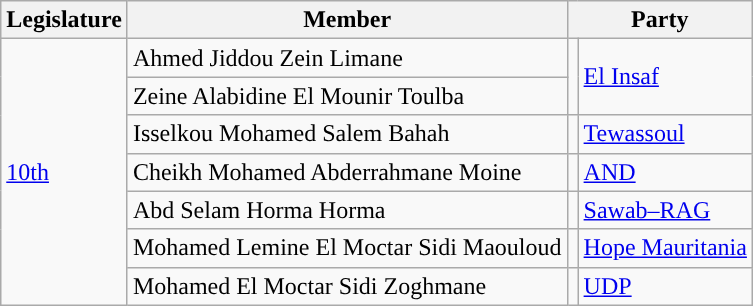<table class="wikitable">
<tr>
<th>Legislature</th>
<th>Member</th>
<th colspan=2>Party</th>
</tr>
<tr>
<td rowspan=7><a href='#'>10th</a></td>
<td>Ahmed Jiddou Zein Limane</td>
<td rowspan=2 style="color:inherit;background:"></td>
<td rowspan=2><a href='#'>El Insaf</a></td>
</tr>
<tr>
<td>Zeine Alabidine El Mounir Toulba</td>
</tr>
<tr>
<td>Isselkou Mohamed Salem Bahah</td>
<td style="color:inherit;background:"></td>
<td><a href='#'>Tewassoul</a></td>
</tr>
<tr>
<td>Cheikh Mohamed Abderrahmane Moine</td>
<td style="color:inherit;background:"></td>
<td><a href='#'>AND</a></td>
</tr>
<tr>
<td>Abd Selam Horma Horma</td>
<td style="color:inherit;background:"></td>
<td><a href='#'>Sawab–RAG</a></td>
</tr>
<tr>
<td>Mohamed Lemine El Moctar Sidi Maouloud</td>
<td style="color:inherit;background:"></td>
<td><a href='#'>Hope Mauritania</a></td>
</tr>
<tr>
<td>Mohamed El Moctar Sidi Zoghmane</td>
<td style="color:inherit;background:"></td>
<td><a href='#'>UDP</a></td>
</tr>
</table>
